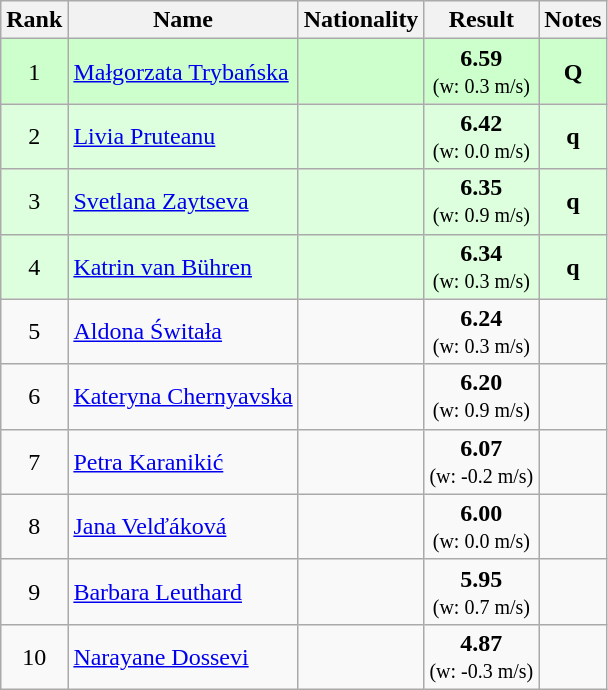<table class="wikitable sortable" style="text-align:center">
<tr>
<th>Rank</th>
<th>Name</th>
<th>Nationality</th>
<th>Result</th>
<th>Notes</th>
</tr>
<tr bgcolor=ccffcc>
<td>1</td>
<td align=left><a href='#'>Małgorzata Trybańska</a></td>
<td align=left></td>
<td><strong>6.59</strong><br><small>(w: 0.3 m/s)</small></td>
<td><strong>Q</strong></td>
</tr>
<tr bgcolor=ddffdd>
<td>2</td>
<td align=left><a href='#'>Livia Pruteanu</a></td>
<td align=left></td>
<td><strong>6.42</strong><br><small>(w: 0.0 m/s)</small></td>
<td><strong>q</strong></td>
</tr>
<tr bgcolor=ddffdd>
<td>3</td>
<td align=left><a href='#'>Svetlana Zaytseva</a></td>
<td align=left></td>
<td><strong>6.35</strong><br><small>(w: 0.9 m/s)</small></td>
<td><strong>q</strong></td>
</tr>
<tr bgcolor=ddffdd>
<td>4</td>
<td align=left><a href='#'>Katrin van Bühren</a></td>
<td align=left></td>
<td><strong>6.34</strong><br><small>(w: 0.3 m/s)</small></td>
<td><strong>q</strong></td>
</tr>
<tr>
<td>5</td>
<td align=left><a href='#'>Aldona Świtała</a></td>
<td align=left></td>
<td><strong>6.24</strong><br><small>(w: 0.3 m/s)</small></td>
<td></td>
</tr>
<tr>
<td>6</td>
<td align=left><a href='#'>Kateryna Chernyavska</a></td>
<td align=left></td>
<td><strong>6.20</strong><br><small>(w: 0.9 m/s)</small></td>
<td></td>
</tr>
<tr>
<td>7</td>
<td align=left><a href='#'>Petra Karanikić</a></td>
<td align=left></td>
<td><strong>6.07</strong><br><small>(w: -0.2 m/s)</small></td>
<td></td>
</tr>
<tr>
<td>8</td>
<td align=left><a href='#'>Jana Velďáková</a></td>
<td align=left></td>
<td><strong>6.00</strong><br><small>(w: 0.0 m/s)</small></td>
<td></td>
</tr>
<tr>
<td>9</td>
<td align=left><a href='#'>Barbara Leuthard</a></td>
<td align=left></td>
<td><strong>5.95</strong><br><small>(w: 0.7 m/s)</small></td>
<td></td>
</tr>
<tr>
<td>10</td>
<td align=left><a href='#'>Narayane Dossevi</a></td>
<td align=left></td>
<td><strong>4.87</strong><br><small>(w: -0.3 m/s)</small></td>
<td></td>
</tr>
</table>
